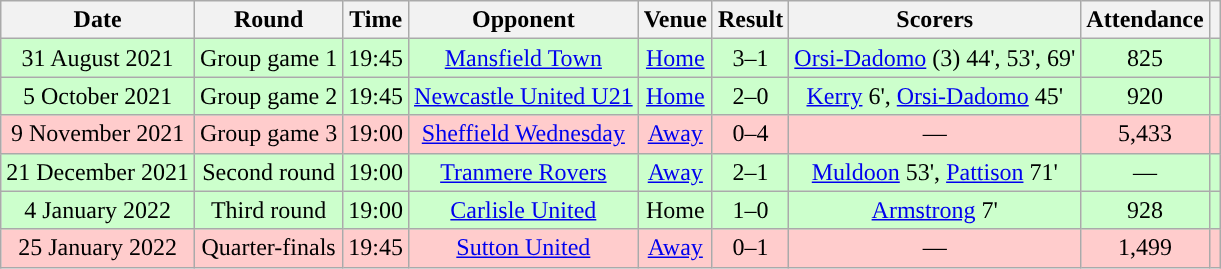<table class="wikitable sortable" style="text-align:center">
<tr>
<th>Date</th>
<th>Round</th>
<th>Time</th>
<th>Opponent</th>
<th>Venue</th>
<th>Result</th>
<th class="unsortable">Scorers</th>
<th>Attendance</th>
<th class="unsortable"></th>
</tr>
<tr bgcolor="#ccffcc">
<td>31 August 2021</td>
<td>Group game 1</td>
<td>19:45</td>
<td><a href='#'>Mansfield Town</a></td>
<td><a href='#'>Home</a></td>
<td>3–1</td>
<td><a href='#'>Orsi-Dadomo</a> (3) 44', 53', 69'</td>
<td>825</td>
<td></td>
</tr>
<tr bgcolor="#ccffcc">
<td>5 October 2021</td>
<td>Group game 2</td>
<td>19:45</td>
<td><a href='#'>Newcastle United U21</a></td>
<td><a href='#'>Home</a></td>
<td>2–0</td>
<td><a href='#'>Kerry</a> 6', <a href='#'>Orsi-Dadomo</a> 45'</td>
<td>920</td>
<td></td>
</tr>
<tr bgcolor="#ffcccc">
<td>9 November 2021</td>
<td>Group game 3</td>
<td>19:00</td>
<td><a href='#'>Sheffield Wednesday</a></td>
<td><a href='#'>Away</a></td>
<td>0–4</td>
<td>—</td>
<td>5,433</td>
<td></td>
</tr>
<tr bgcolor="#ccffcc">
<td>21 December 2021</td>
<td>Second round</td>
<td>19:00</td>
<td><a href='#'>Tranmere Rovers</a></td>
<td><a href='#'>Away</a></td>
<td>2–1</td>
<td><a href='#'>Muldoon</a> 53', <a href='#'>Pattison</a> 71'</td>
<td>—</td>
<td></td>
</tr>
<tr bgcolor="#ccffcc">
<td>4 January 2022</td>
<td>Third round</td>
<td>19:00</td>
<td><a href='#'>Carlisle United</a></td>
<td>Home</td>
<td>1–0</td>
<td><a href='#'>Armstrong</a> 7'</td>
<td>928</td>
<td></td>
</tr>
<tr bgcolor="#ffcccc">
<td>25 January 2022</td>
<td>Quarter-finals</td>
<td>19:45</td>
<td><a href='#'>Sutton United</a></td>
<td><a href='#'>Away</a></td>
<td>0–1</td>
<td>—</td>
<td>1,499</td>
<td></td>
</tr>
</table>
